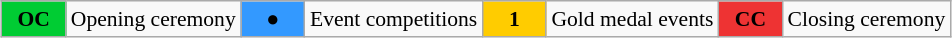<table class="wikitable" style="margin:0.5em auto; font-size:90%; ">
<tr>
<td style="width:2.5em; background:#00cc33; text-align:center"><strong>OC</strong></td>
<td>Opening ceremony</td>
<td style="width:2.5em; background:#3399ff; text-align:center">●</td>
<td>Event competitions</td>
<td style="width:2.5em; background:#ffcc00; text-align:center"><strong>1</strong></td>
<td>Gold medal events</td>
<td style="width:2.5em; background:#ee3333; text-align:center"><strong>CC</strong></td>
<td>Closing ceremony</td>
</tr>
</table>
